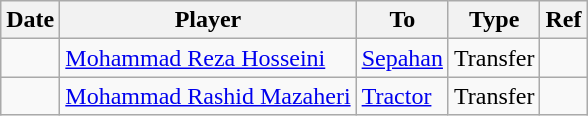<table class="wikitable">
<tr>
<th><strong>Date</strong></th>
<th><strong>Player</strong></th>
<th><strong>To</strong></th>
<th><strong>Type</strong></th>
<th><strong>Ref</strong></th>
</tr>
<tr>
<td></td>
<td> <a href='#'>Mohammad Reza Hosseini</a></td>
<td> <a href='#'>Sepahan</a></td>
<td>Transfer</td>
<td></td>
</tr>
<tr>
<td></td>
<td> <a href='#'>Mohammad Rashid Mazaheri</a></td>
<td> <a href='#'>Tractor</a></td>
<td>Transfer</td>
<td></td>
</tr>
</table>
